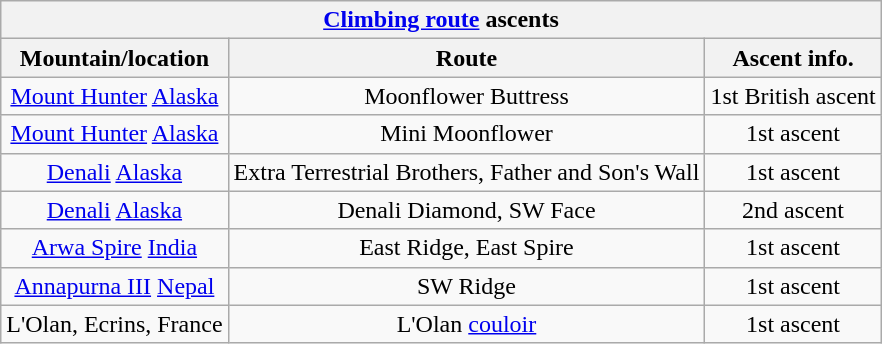<table class="wikitable" style="float: center; text-align: center">
<tr>
<th colspan="3"><a href='#'>Climbing route</a> ascents</th>
</tr>
<tr>
<th>Mountain/location</th>
<th>Route</th>
<th>Ascent info.</th>
</tr>
<tr>
<td><a href='#'>Mount Hunter</a> <a href='#'>Alaska</a></td>
<td>Moonflower Buttress</td>
<td>1st British ascent</td>
</tr>
<tr>
<td><a href='#'>Mount Hunter</a> <a href='#'>Alaska</a></td>
<td>Mini Moonflower</td>
<td>1st ascent</td>
</tr>
<tr>
<td><a href='#'>Denali</a> <a href='#'>Alaska</a></td>
<td>Extra Terrestrial Brothers, Father and Son's Wall</td>
<td>1st ascent</td>
</tr>
<tr>
<td><a href='#'>Denali</a> <a href='#'>Alaska</a></td>
<td>Denali Diamond, SW Face</td>
<td>2nd ascent</td>
</tr>
<tr>
<td><a href='#'>Arwa Spire</a> <a href='#'>India</a></td>
<td>East Ridge, East Spire</td>
<td>1st ascent</td>
</tr>
<tr>
<td><a href='#'>Annapurna III</a> <a href='#'>Nepal</a></td>
<td>SW Ridge</td>
<td>1st ascent</td>
</tr>
<tr>
<td>L'Olan, Ecrins, France</td>
<td>L'Olan <a href='#'>couloir</a></td>
<td>1st ascent</td>
</tr>
</table>
